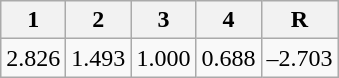<table class="wikitable" border="1">
<tr>
<th>1</th>
<th>2</th>
<th>3</th>
<th>4</th>
<th>R</th>
</tr>
<tr>
<td>2.826</td>
<td>1.493</td>
<td>1.000</td>
<td>0.688</td>
<td>–2.703</td>
</tr>
</table>
